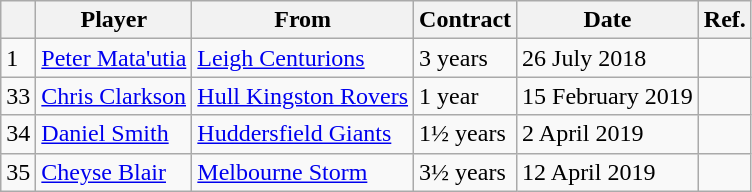<table class="wikitable defaultleft col1center">
<tr>
<th></th>
<th>Player</th>
<th>From</th>
<th>Contract</th>
<th>Date</th>
<th>Ref.</th>
</tr>
<tr>
<td>1</td>
<td> <a href='#'>Peter Mata'utia</a></td>
<td> <a href='#'>Leigh Centurions</a></td>
<td>3 years</td>
<td>26 July 2018</td>
<td></td>
</tr>
<tr>
<td>33</td>
<td> <a href='#'>Chris Clarkson</a></td>
<td> <a href='#'>Hull Kingston Rovers</a></td>
<td>1 year</td>
<td>15 February 2019</td>
<td></td>
</tr>
<tr>
<td>34</td>
<td> <a href='#'>Daniel Smith</a></td>
<td> <a href='#'>Huddersfield Giants</a></td>
<td>1½ years</td>
<td>2 April 2019</td>
<td></td>
</tr>
<tr>
<td>35</td>
<td> <a href='#'>Cheyse Blair</a></td>
<td> <a href='#'>Melbourne Storm</a></td>
<td>3½ years</td>
<td>12 April 2019</td>
<td></td>
</tr>
</table>
